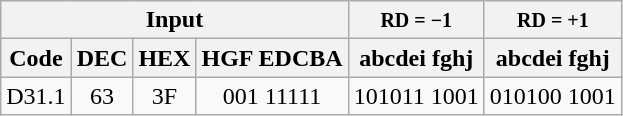<table class="wikitable" style="text-align:center;">
<tr>
<th colspan="4">Input</th>
<th><small>RD = −1</small></th>
<th><small>RD = +1</small></th>
</tr>
<tr>
<th>Code</th>
<th>DEC</th>
<th>HEX</th>
<th>HGF EDCBA</th>
<th>abcdei fghj</th>
<th>abcdei fghj</th>
</tr>
<tr>
<td>D31.1</td>
<td>63</td>
<td>3F</td>
<td>001 11111</td>
<td>101011 1001</td>
<td>010100 1001</td>
</tr>
</table>
